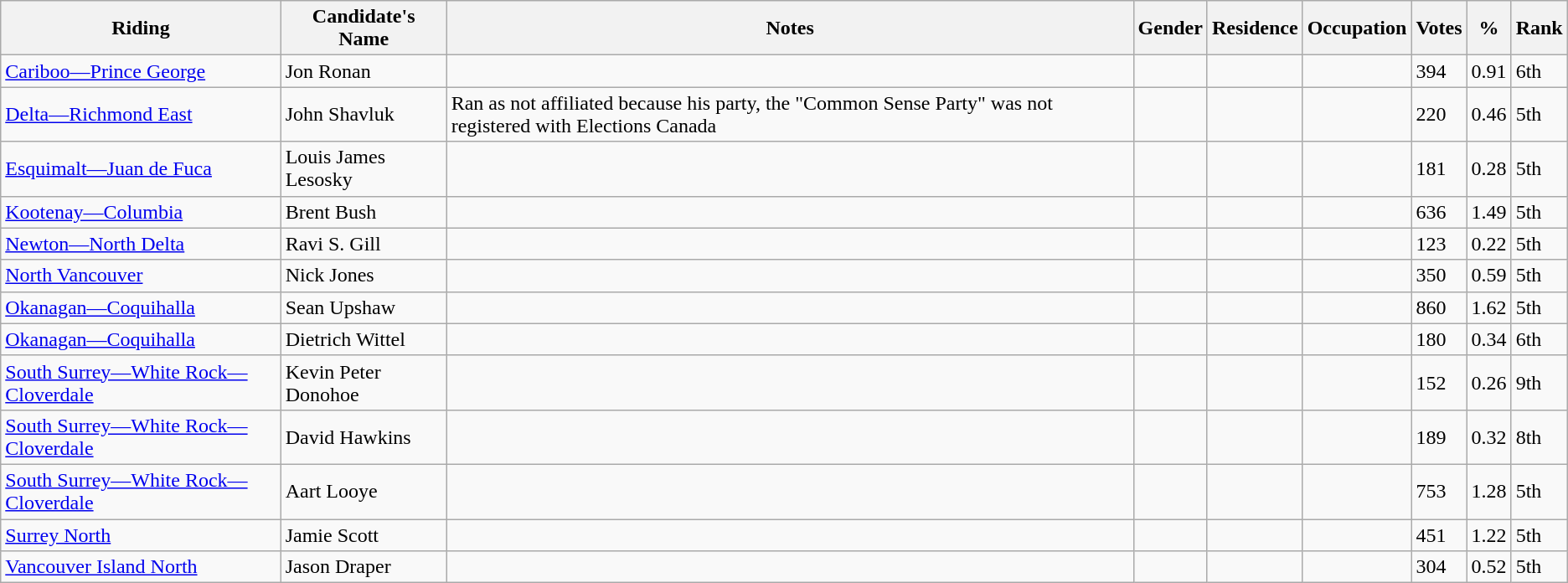<table class="wikitable" border="1">
<tr>
<th>Riding</th>
<th>Candidate's Name</th>
<th>Notes</th>
<th>Gender</th>
<th>Residence</th>
<th>Occupation</th>
<th>Votes</th>
<th>%</th>
<th>Rank</th>
</tr>
<tr>
<td><a href='#'>Cariboo—Prince George</a></td>
<td>Jon Ronan</td>
<td></td>
<td></td>
<td></td>
<td></td>
<td>394</td>
<td>0.91</td>
<td>6th</td>
</tr>
<tr>
<td><a href='#'>Delta—Richmond East</a></td>
<td>John Shavluk</td>
<td>Ran as not affiliated because his party, the "Common Sense Party" was not registered with Elections Canada</td>
<td></td>
<td></td>
<td></td>
<td>220</td>
<td>0.46</td>
<td>5th</td>
</tr>
<tr>
<td><a href='#'>Esquimalt—Juan de Fuca</a></td>
<td>Louis James Lesosky</td>
<td></td>
<td></td>
<td></td>
<td></td>
<td>181</td>
<td>0.28</td>
<td>5th</td>
</tr>
<tr>
<td><a href='#'>Kootenay—Columbia</a></td>
<td>Brent Bush</td>
<td></td>
<td></td>
<td></td>
<td></td>
<td>636</td>
<td>1.49</td>
<td>5th</td>
</tr>
<tr>
<td><a href='#'>Newton—North Delta</a></td>
<td>Ravi S. Gill</td>
<td></td>
<td></td>
<td></td>
<td></td>
<td>123</td>
<td>0.22</td>
<td>5th</td>
</tr>
<tr>
<td><a href='#'>North Vancouver</a></td>
<td>Nick Jones</td>
<td></td>
<td></td>
<td></td>
<td></td>
<td>350</td>
<td>0.59</td>
<td>5th</td>
</tr>
<tr>
<td><a href='#'>Okanagan—Coquihalla</a></td>
<td>Sean Upshaw</td>
<td></td>
<td></td>
<td></td>
<td></td>
<td>860</td>
<td>1.62</td>
<td>5th</td>
</tr>
<tr>
<td><a href='#'>Okanagan—Coquihalla</a></td>
<td>Dietrich Wittel</td>
<td></td>
<td></td>
<td></td>
<td></td>
<td>180</td>
<td>0.34</td>
<td>6th</td>
</tr>
<tr>
<td><a href='#'>South Surrey—White Rock—Cloverdale</a></td>
<td>Kevin Peter Donohoe</td>
<td></td>
<td></td>
<td></td>
<td></td>
<td>152</td>
<td>0.26</td>
<td>9th</td>
</tr>
<tr>
<td><a href='#'>South Surrey—White Rock—Cloverdale</a></td>
<td>David Hawkins</td>
<td></td>
<td></td>
<td></td>
<td></td>
<td>189</td>
<td>0.32</td>
<td>8th</td>
</tr>
<tr>
<td><a href='#'>South Surrey—White Rock—Cloverdale</a></td>
<td>Aart Looye</td>
<td></td>
<td></td>
<td></td>
<td></td>
<td>753</td>
<td>1.28</td>
<td>5th</td>
</tr>
<tr>
<td><a href='#'>Surrey North</a></td>
<td>Jamie Scott</td>
<td></td>
<td></td>
<td></td>
<td></td>
<td>451</td>
<td>1.22</td>
<td>5th</td>
</tr>
<tr>
<td><a href='#'>Vancouver Island North</a></td>
<td>Jason Draper</td>
<td></td>
<td></td>
<td></td>
<td></td>
<td>304</td>
<td>0.52</td>
<td>5th</td>
</tr>
</table>
